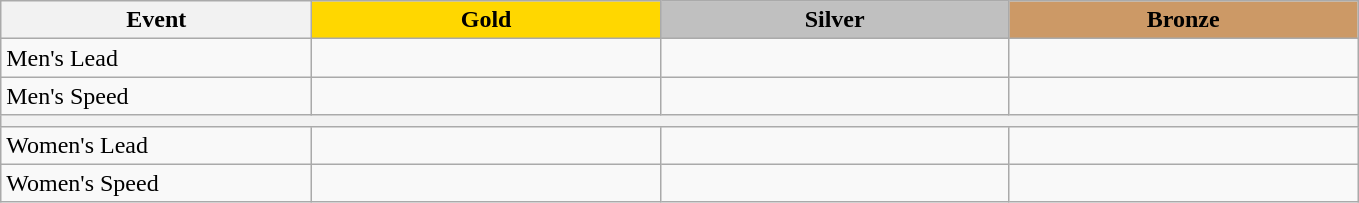<table class="wikitable">
<tr>
<th width="200">Event</th>
<th width="225" style="background: gold">Gold</th>
<th width="225" style="background: silver">Silver</th>
<th width="225" style="background: #cc9966">Bronze</th>
</tr>
<tr>
<td>Men's Lead</td>
<td></td>
<td></td>
<td></td>
</tr>
<tr>
<td>Men's Speed</td>
<td></td>
<td></td>
<td></td>
</tr>
<tr>
<th colspan="4"></th>
</tr>
<tr>
<td>Women's Lead</td>
<td></td>
<td></td>
<td></td>
</tr>
<tr>
<td>Women's Speed</td>
<td></td>
<td></td>
<td></td>
</tr>
</table>
